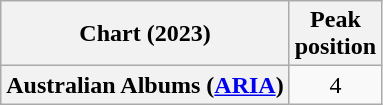<table class="wikitable sortable plainrowheaders" style="text-align:center">
<tr>
<th scope="col">Chart (2023)</th>
<th scope="col">Peak<br>position</th>
</tr>
<tr>
<th scope="row">Australian Albums (<a href='#'>ARIA</a>)</th>
<td>4</td>
</tr>
</table>
